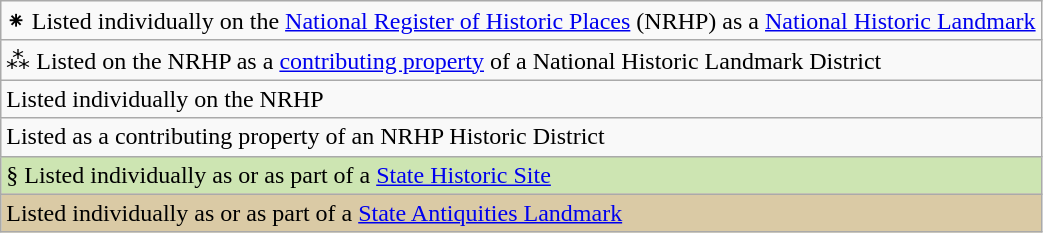<table class="wikitable">
<tr>
<td>⁕ Listed individually on the <a href='#'>National Register of Historic Places</a> (NRHP) as a <a href='#'>National Historic Landmark</a></td>
</tr>
<tr>
<td>⁂ Listed on the NRHP as a <a href='#'>contributing property</a> of a National Historic Landmark District</td>
</tr>
<tr>
<td> Listed individually on the NRHP</td>
</tr>
<tr>
<td> Listed as a contributing property of an NRHP Historic District</td>
</tr>
<tr>
<td style="background: #CDE5B2">§ Listed individually as or as part of a <a href='#'>State Historic Site</a></td>
</tr>
<tr>
<td style="background: #DACAA5"> Listed individually as or as part of a <a href='#'>State Antiquities Landmark</a></td>
</tr>
</table>
